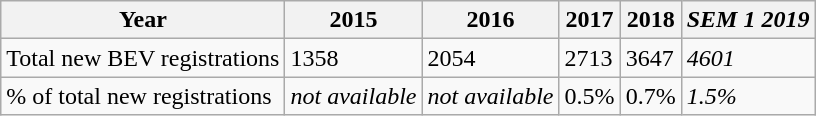<table class="wikitable">
<tr>
<th>Year</th>
<th>2015</th>
<th>2016</th>
<th>2017</th>
<th>2018</th>
<th><em>SEM 1 2019</em></th>
</tr>
<tr>
<td>Total new BEV registrations</td>
<td>1358</td>
<td>2054</td>
<td>2713</td>
<td>3647</td>
<td><em>4601</em></td>
</tr>
<tr>
<td>% of total new registrations</td>
<td><em>not available</em></td>
<td><em>not available</em></td>
<td>0.5%</td>
<td>0.7%</td>
<td><em>1.5%</em></td>
</tr>
</table>
